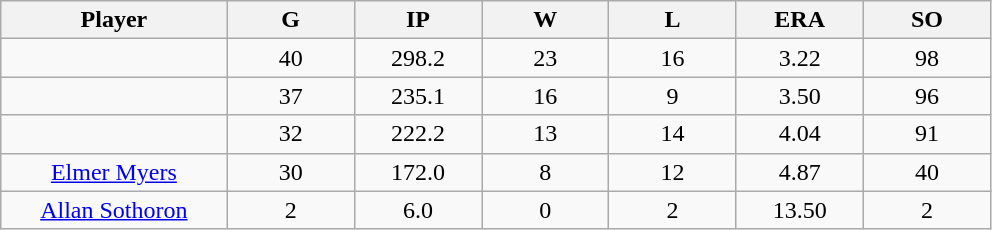<table class="wikitable sortable">
<tr>
<th bgcolor="#DDDDFF" width="16%">Player</th>
<th bgcolor="#DDDDFF" width="9%">G</th>
<th bgcolor="#DDDDFF" width="9%">IP</th>
<th bgcolor="#DDDDFF" width="9%">W</th>
<th bgcolor="#DDDDFF" width="9%">L</th>
<th bgcolor="#DDDDFF" width="9%">ERA</th>
<th bgcolor="#DDDDFF" width="9%">SO</th>
</tr>
<tr align="center">
<td></td>
<td>40</td>
<td>298.2</td>
<td>23</td>
<td>16</td>
<td>3.22</td>
<td>98</td>
</tr>
<tr align="center">
<td></td>
<td>37</td>
<td>235.1</td>
<td>16</td>
<td>9</td>
<td>3.50</td>
<td>96</td>
</tr>
<tr align="center">
<td></td>
<td>32</td>
<td>222.2</td>
<td>13</td>
<td>14</td>
<td>4.04</td>
<td>91</td>
</tr>
<tr align="center">
<td><a href='#'>Elmer Myers</a></td>
<td>30</td>
<td>172.0</td>
<td>8</td>
<td>12</td>
<td>4.87</td>
<td>40</td>
</tr>
<tr align="center">
<td><a href='#'>Allan Sothoron</a></td>
<td>2</td>
<td>6.0</td>
<td>0</td>
<td>2</td>
<td>13.50</td>
<td>2</td>
</tr>
</table>
